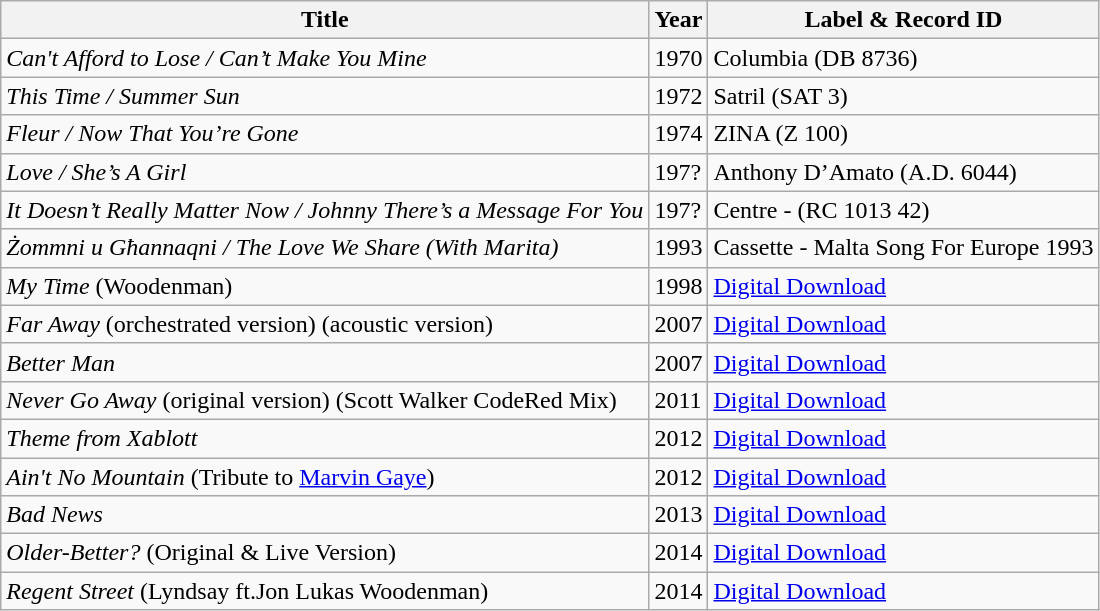<table class="wikitable">
<tr>
<th><strong>Title</strong></th>
<th><strong>Year</strong></th>
<th><strong>Label & Record ID</strong></th>
</tr>
<tr>
<td><em>Can't Afford to Lose / Can’t Make You Mine</em></td>
<td>1970</td>
<td>Columbia (DB 8736)</td>
</tr>
<tr>
<td><em>This Time / Summer Sun</em></td>
<td>1972</td>
<td>Satril (SAT 3)</td>
</tr>
<tr>
<td><em>Fleur / Now That You’re Gone</em></td>
<td>1974</td>
<td>ZINA (Z 100)</td>
</tr>
<tr>
<td><em>Love / She’s A Girl</em></td>
<td>197?</td>
<td>Anthony D’Amato (A.D. 6044)</td>
</tr>
<tr>
<td><em>It Doesn’t Really Matter Now / Johnny There’s a Message For You</em></td>
<td>197?</td>
<td>Centre - (RC 1013 42)</td>
</tr>
<tr>
<td><em>Żommni u Għannaqni / The Love We Share (With Marita)</em></td>
<td>1993</td>
<td>Cassette - Malta Song For Europe 1993</td>
</tr>
<tr>
<td><em> My Time </em> (Woodenman)</td>
<td>1998</td>
<td><a href='#'>Digital Download</a></td>
</tr>
<tr>
<td><em> Far Away </em> (orchestrated version) (acoustic version)</td>
<td>2007</td>
<td><a href='#'>Digital Download</a></td>
</tr>
<tr>
<td><em> Better Man </em></td>
<td>2007</td>
<td><a href='#'>Digital Download</a></td>
</tr>
<tr>
<td><em>Never Go Away </em> (original version) (Scott Walker CodeRed Mix)</td>
<td>2011</td>
<td><a href='#'>Digital Download</a></td>
</tr>
<tr>
<td><em>Theme from Xablott</em></td>
<td>2012</td>
<td><a href='#'>Digital Download</a></td>
</tr>
<tr>
<td><em>Ain't No Mountain</em> (Tribute to <a href='#'>Marvin Gaye</a>)</td>
<td>2012</td>
<td><a href='#'>Digital Download</a></td>
</tr>
<tr>
<td><em>Bad News</em></td>
<td>2013</td>
<td><a href='#'>Digital Download</a></td>
</tr>
<tr>
<td><em>Older-Better?</em> (Original & Live Version)</td>
<td>2014</td>
<td><a href='#'>Digital Download</a></td>
</tr>
<tr>
<td><em>Regent Street</em> (Lyndsay ft.Jon Lukas Woodenman)</td>
<td>2014</td>
<td><a href='#'>Digital Download</a></td>
</tr>
</table>
